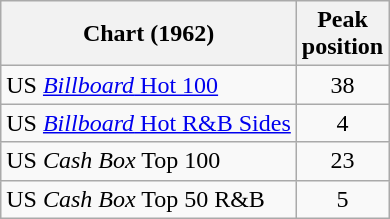<table class="wikitable sortable">
<tr>
<th>Chart (1962)</th>
<th>Peak<br>position</th>
</tr>
<tr>
<td>US <a href='#'><em>Billboard</em> Hot 100</a></td>
<td align="center">38</td>
</tr>
<tr>
<td>US <a href='#'><em>Billboard</em> Hot R&B Sides</a></td>
<td align="center">4</td>
</tr>
<tr>
<td>US <em>Cash Box</em> Top 100</td>
<td align="center">23</td>
</tr>
<tr>
<td>US <em>Cash Box</em> Top 50 R&B</td>
<td align="center">5</td>
</tr>
</table>
